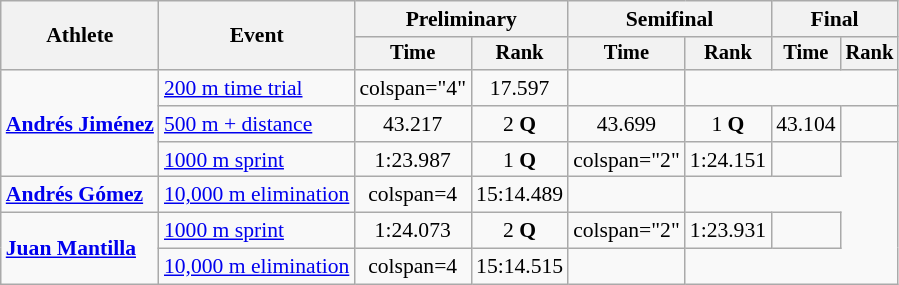<table class=wikitable style=font-size:90%;text-align:center>
<tr>
<th rowspan=2>Athlete</th>
<th rowspan=2>Event</th>
<th colspan=2>Preliminary</th>
<th colspan=2>Semifinal</th>
<th colspan=2>Final</th>
</tr>
<tr style=font-size:95%>
<th>Time</th>
<th>Rank</th>
<th>Time</th>
<th>Rank</th>
<th>Time</th>
<th>Rank</th>
</tr>
<tr>
<td rowspan=3 align=left><strong><a href='#'>Andrés Jiménez</a></strong></td>
<td align=left><a href='#'>200 m time trial</a></td>
<td>colspan="4" </td>
<td>17.597</td>
<td></td>
</tr>
<tr>
<td align=left><a href='#'>500 m + distance</a></td>
<td>43.217</td>
<td>2 <strong>Q</strong></td>
<td>43.699</td>
<td>1 <strong>Q</strong></td>
<td>43.104</td>
<td></td>
</tr>
<tr>
<td align=left><a href='#'>1000 m sprint</a></td>
<td>1:23.987</td>
<td>1 <strong>Q</strong></td>
<td>colspan="2" </td>
<td>1:24.151</td>
<td></td>
</tr>
<tr>
<td align=left><strong><a href='#'>Andrés Gómez</a></strong></td>
<td align=left><a href='#'>10,000 m elimination</a></td>
<td>colspan=4 </td>
<td>15:14.489</td>
<td></td>
</tr>
<tr>
<td rowspan=2 align=left><strong><a href='#'>Juan Mantilla</a></strong></td>
<td align=left><a href='#'>1000 m sprint</a></td>
<td>1:24.073</td>
<td>2 <strong>Q</strong></td>
<td>colspan="2" </td>
<td>1:23.931</td>
<td></td>
</tr>
<tr>
<td align=left><a href='#'>10,000 m elimination</a></td>
<td>colspan=4 </td>
<td>15:14.515</td>
<td></td>
</tr>
</table>
